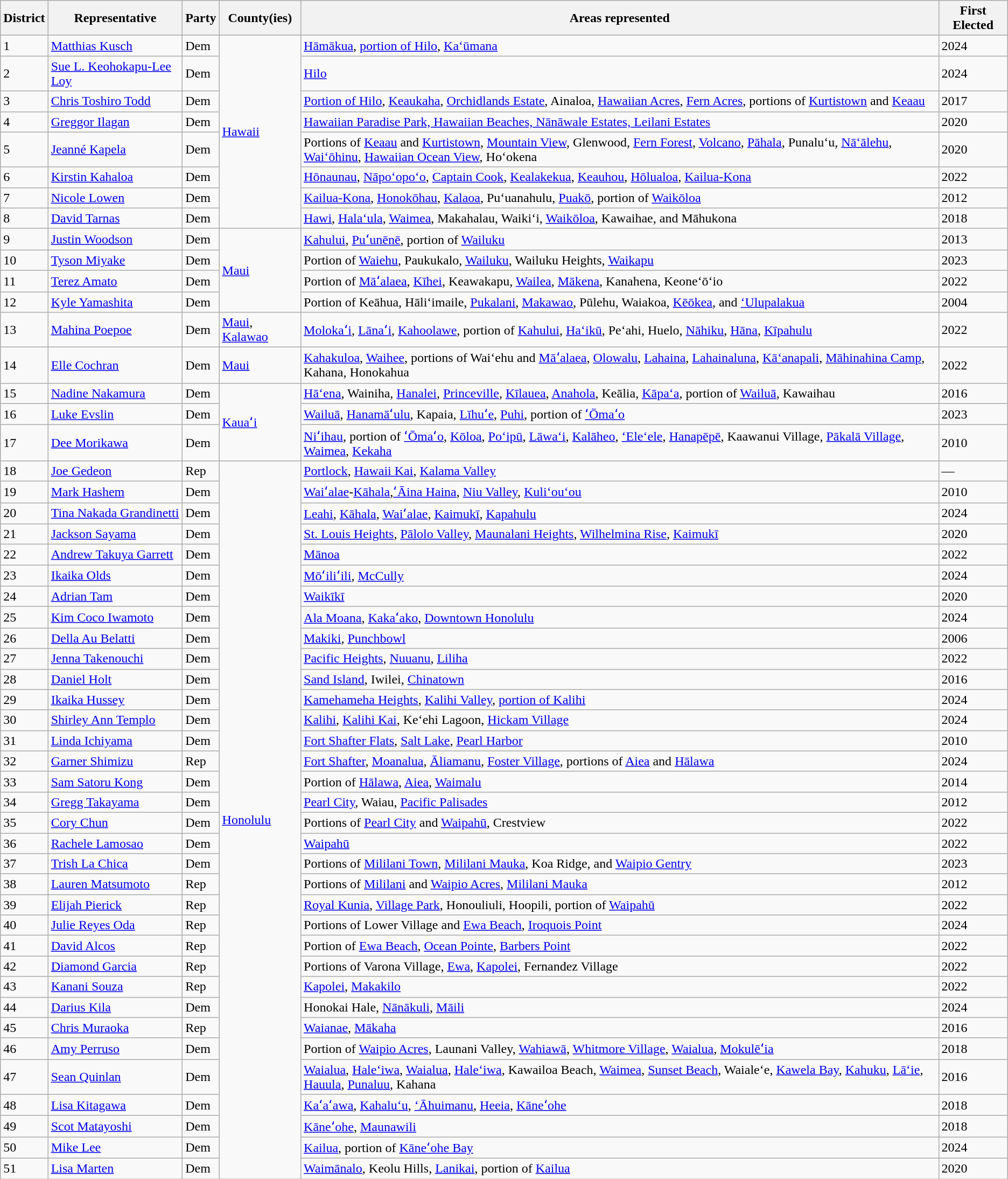<table class= "sortable wikitable">
<tr>
<th>District</th>
<th>Representative</th>
<th>Party</th>
<th>County(ies)</th>
<th>Areas represented</th>
<th>First Elected</th>
</tr>
<tr>
<td>1</td>
<td><a href='#'>Matthias Kusch</a></td>
<td>Dem</td>
<td rowspan=8><a href='#'>Hawaii</a></td>
<td><a href='#'>Hāmākua</a>, <a href='#'>portion of Hilo</a>, <a href='#'>Ka‘ūmana</a></td>
<td>2024</td>
</tr>
<tr>
<td>2</td>
<td><a href='#'>Sue L. Keohokapu-Lee Loy</a></td>
<td>Dem</td>
<td><a href='#'>Hilo</a></td>
<td>2024</td>
</tr>
<tr>
<td>3</td>
<td><a href='#'>Chris Toshiro Todd</a></td>
<td>Dem</td>
<td><a href='#'>Portion of Hilo</a>, <a href='#'>Keaukaha</a>, <a href='#'>Orchidlands Estate</a>, Ainaloa, <a href='#'>Hawaiian Acres</a>, <a href='#'>Fern Acres</a>, portions of <a href='#'>Kurtistown</a> and <a href='#'>Keaau</a></td>
<td>2017</td>
</tr>
<tr>
<td>4</td>
<td><a href='#'>Greggor Ilagan</a></td>
<td>Dem</td>
<td><a href='#'>Hawaiian Paradise Park, Hawaiian Beaches, Nānāwale Estates, Leilani Estates</a></td>
<td>2020</td>
</tr>
<tr>
<td>5</td>
<td><a href='#'>Jeanné Kapela</a></td>
<td>Dem</td>
<td>Portions of <a href='#'>Keaau</a> and <a href='#'>Kurtistown</a>, <a href='#'>Mountain View</a>, Glenwood, <a href='#'>Fern Forest</a>, <a href='#'>Volcano</a>, <a href='#'>Pāhala</a>, Punalu‘u, <a href='#'>Nā‘ālehu</a>, <a href='#'>Wai‘ōhinu</a>, <a href='#'>Hawaiian Ocean View</a>, Ho‘okena</td>
<td>2020</td>
</tr>
<tr>
<td>6</td>
<td><a href='#'>Kirstin Kahaloa</a></td>
<td>Dem</td>
<td><a href='#'>Hōnaunau</a>, <a href='#'>Nāpo‘opo‘o</a>, <a href='#'>Captain Cook</a>, <a href='#'>Kealakekua</a>, <a href='#'>Keauhou</a>, <a href='#'>Hōlualoa</a>, <a href='#'>Kailua-Kona</a></td>
<td>2022</td>
</tr>
<tr>
<td>7</td>
<td><a href='#'>Nicole Lowen</a></td>
<td>Dem</td>
<td><a href='#'>Kailua-Kona</a>, <a href='#'>Honokōhau</a>, <a href='#'>Kalaoa</a>, Pu‘uanahulu, <a href='#'>Puakō</a>, portion of <a href='#'>Waikōloa</a></td>
<td>2012</td>
</tr>
<tr>
<td>8</td>
<td><a href='#'>David Tarnas</a></td>
<td>Dem</td>
<td><a href='#'>Hawi</a>, <a href='#'>Hala‘ula</a>, <a href='#'>Waimea</a>, Makahalau, Waiki‘i, <a href='#'>Waikōloa</a>, Kawaihae, and Māhukona</td>
<td>2018</td>
</tr>
<tr>
<td>9</td>
<td><a href='#'>Justin Woodson</a></td>
<td>Dem</td>
<td rowspan=4><a href='#'>Maui</a></td>
<td><a href='#'>Kahului</a>, <a href='#'>Puʻunēnē</a>, portion of <a href='#'>Wailuku</a></td>
<td>2013</td>
</tr>
<tr>
<td>10</td>
<td><a href='#'>Tyson Miyake</a></td>
<td>Dem</td>
<td>Portion of <a href='#'>Waiehu</a>, Paukukalo, <a href='#'>Wailuku</a>, Wailuku Heights, <a href='#'>Waikapu</a></td>
<td>2023</td>
</tr>
<tr>
<td>11</td>
<td><a href='#'>Terez Amato</a></td>
<td>Dem</td>
<td>Portion of <a href='#'>Māʻalaea</a>, <a href='#'>Kīhei</a>, Keawakapu, <a href='#'>Wailea</a>, <a href='#'>Mākena</a>, Kanahena, Keone‘ō‘io</td>
<td>2022</td>
</tr>
<tr>
<td>12</td>
<td><a href='#'>Kyle Yamashita</a></td>
<td>Dem</td>
<td>Portion of Keāhua, Hāli‘imaile, <a href='#'>Pukalani</a>, <a href='#'>Makawao</a>, Pūlehu, Waiakoa, <a href='#'>Kēōkea</a>, and <a href='#'>‘Ulupalakua</a></td>
<td>2004</td>
</tr>
<tr>
<td>13</td>
<td><a href='#'>Mahina Poepoe</a></td>
<td>Dem</td>
<td><a href='#'>Maui</a>, <a href='#'>Kalawao</a></td>
<td><a href='#'>Molokaʻi</a>, <a href='#'>Lānaʻi</a>, <a href='#'>Kahoolawe</a>, portion of <a href='#'>Kahului</a>, <a href='#'>Ha‘ikū</a>, Pe‘ahi, Huelo, <a href='#'>Nāhiku</a>, <a href='#'>Hāna</a>, <a href='#'>Kīpahulu</a></td>
<td>2022</td>
</tr>
<tr>
<td>14</td>
<td><a href='#'>Elle Cochran</a></td>
<td>Dem</td>
<td><a href='#'>Maui</a></td>
<td><a href='#'>Kahakuloa</a>, <a href='#'>Waihee</a>, portions of Wai‘ehu and <a href='#'>Māʻalaea</a>, <a href='#'>Olowalu</a>, <a href='#'>Lahaina</a>, <a href='#'>Lahainaluna</a>, <a href='#'>Kā‘anapali</a>, <a href='#'>Māhinahina Camp</a>, Kahana, Honokahua</td>
<td>2022</td>
</tr>
<tr>
<td>15</td>
<td><a href='#'>Nadine Nakamura</a></td>
<td>Dem</td>
<td rowspan=3><a href='#'>Kauaʻi</a></td>
<td><a href='#'>Hā‘ena</a>, Wainiha, <a href='#'>Hanalei</a>, <a href='#'>Princeville</a>, <a href='#'>Kīlauea</a>, <a href='#'>Anahola</a>, Keālia, <a href='#'>Kāpa‘a</a>, portion of <a href='#'>Wailuā</a>, Kawaihau</td>
<td>2016</td>
</tr>
<tr>
<td>16</td>
<td><a href='#'>Luke Evslin</a></td>
<td>Dem</td>
<td><a href='#'>Wailuā</a>, <a href='#'>Hanamāʻulu</a>, Kapaia, <a href='#'>Līhuʻe</a>, <a href='#'>Puhi</a>, portion of <a href='#'>ʻŌmaʻo</a></td>
<td>2023</td>
</tr>
<tr>
<td>17</td>
<td><a href='#'>Dee Morikawa</a></td>
<td>Dem</td>
<td><a href='#'>Niʻihau</a>, portion of <a href='#'>ʻŌmaʻo</a>, <a href='#'>Kōloa</a>, <a href='#'>Po‘ipū</a>, <a href='#'>Lāwa‘i</a>, <a href='#'>Kalāheo</a>, <a href='#'>‘Ele‘ele</a>, <a href='#'>Hanapēpē</a>, Kaawanui Village, <a href='#'>Pākalā Village</a>, <a href='#'>Waimea</a>, <a href='#'>Kekaha</a></td>
<td>2010</td>
</tr>
<tr>
<td>18</td>
<td><a href='#'>Joe Gedeon</a></td>
<td>Rep</td>
<td rowspan=34><a href='#'>Honolulu</a></td>
<td><a href='#'>Portlock</a>, <a href='#'>Hawaii Kai</a>, <a href='#'>Kalama Valley</a></td>
<td>—</td>
</tr>
<tr>
<td>19</td>
<td><a href='#'>Mark Hashem</a></td>
<td>Dem</td>
<td><a href='#'>Waiʻalae</a>-<a href='#'>Kāhala</a>,<a href='#'>ʻĀina Haina</a>, <a href='#'>Niu Valley</a>, <a href='#'>Kuli‘ou‘ou</a></td>
<td>2010</td>
</tr>
<tr>
<td>20</td>
<td><a href='#'>Tina Nakada Grandinetti</a></td>
<td>Dem</td>
<td><a href='#'>Leahi</a>, <a href='#'>Kāhala</a>, <a href='#'>Waiʻalae</a>, <a href='#'>Kaimukī</a>, <a href='#'>Kapahulu</a></td>
<td>2024</td>
</tr>
<tr>
<td>21</td>
<td><a href='#'>Jackson Sayama</a></td>
<td>Dem</td>
<td><a href='#'>St. Louis Heights</a>, <a href='#'>Pālolo Valley</a>, <a href='#'>Maunalani Heights</a>, <a href='#'>Wilhelmina Rise</a>, <a href='#'>Kaimukī</a></td>
<td>2020</td>
</tr>
<tr>
<td>22</td>
<td><a href='#'>Andrew Takuya Garrett</a></td>
<td>Dem</td>
<td><a href='#'>Mānoa</a></td>
<td>2022</td>
</tr>
<tr>
<td>23</td>
<td><a href='#'>Ikaika Olds</a></td>
<td>Dem</td>
<td><a href='#'>Mōʻiliʻili</a>, <a href='#'>McCully</a></td>
<td>2024</td>
</tr>
<tr>
<td>24</td>
<td><a href='#'>Adrian Tam</a></td>
<td>Dem</td>
<td><a href='#'>Waikīkī</a></td>
<td>2020</td>
</tr>
<tr>
<td>25</td>
<td><a href='#'>Kim Coco Iwamoto</a></td>
<td>Dem</td>
<td><a href='#'>Ala Moana</a>, <a href='#'>Kakaʻako</a>, <a href='#'>Downtown Honolulu</a></td>
<td>2024</td>
</tr>
<tr>
<td>26</td>
<td><a href='#'>Della Au Belatti</a></td>
<td>Dem</td>
<td><a href='#'>Makiki</a>, <a href='#'>Punchbowl</a></td>
<td>2006</td>
</tr>
<tr>
<td>27</td>
<td><a href='#'>Jenna Takenouchi</a></td>
<td>Dem</td>
<td><a href='#'>Pacific Heights</a>, <a href='#'>Nuuanu</a>, <a href='#'>Liliha</a></td>
<td>2022</td>
</tr>
<tr>
<td>28</td>
<td><a href='#'>Daniel Holt</a></td>
<td>Dem</td>
<td><a href='#'>Sand Island</a>, Iwilei, <a href='#'>Chinatown</a></td>
<td>2016</td>
</tr>
<tr>
<td>29</td>
<td><a href='#'>Ikaika Hussey</a></td>
<td>Dem</td>
<td><a href='#'>Kamehameha Heights</a>, <a href='#'>Kalihi Valley</a>, <a href='#'>portion of Kalihi</a></td>
<td>2024</td>
</tr>
<tr>
<td>30</td>
<td><a href='#'>Shirley Ann Templo</a></td>
<td>Dem</td>
<td><a href='#'>Kalihi</a>, <a href='#'>Kalihi Kai</a>, Ke‘ehi Lagoon, <a href='#'>Hickam Village</a></td>
<td>2024</td>
</tr>
<tr>
<td>31</td>
<td><a href='#'>Linda Ichiyama</a></td>
<td>Dem</td>
<td><a href='#'>Fort Shafter Flats</a>, <a href='#'>Salt Lake</a>, <a href='#'>Pearl Harbor</a></td>
<td>2010</td>
</tr>
<tr>
<td>32</td>
<td><a href='#'>Garner Shimizu</a></td>
<td>Rep</td>
<td><a href='#'>Fort Shafter</a>, <a href='#'>Moanalua</a>, <a href='#'>Āliamanu</a>, <a href='#'>Foster Village</a>, portions of <a href='#'>Aiea</a> and <a href='#'>Hālawa</a></td>
<td>2024</td>
</tr>
<tr>
<td>33</td>
<td><a href='#'>Sam Satoru Kong</a></td>
<td>Dem</td>
<td>Portion of <a href='#'>Hālawa</a>, <a href='#'>Aiea</a>, <a href='#'>Waimalu</a></td>
<td>2014</td>
</tr>
<tr>
<td>34</td>
<td><a href='#'>Gregg Takayama</a></td>
<td>Dem</td>
<td><a href='#'>Pearl City</a>, Waiau, <a href='#'>Pacific Palisades</a></td>
<td>2012</td>
</tr>
<tr>
<td>35</td>
<td><a href='#'>Cory Chun</a></td>
<td>Dem</td>
<td>Portions of <a href='#'>Pearl City</a> and <a href='#'>Waipahū</a>, Crestview</td>
<td>2022</td>
</tr>
<tr>
<td>36</td>
<td><a href='#'>Rachele Lamosao</a></td>
<td>Dem</td>
<td><a href='#'>Waipahū</a></td>
<td>2022</td>
</tr>
<tr>
<td>37</td>
<td><a href='#'>Trish La Chica</a></td>
<td>Dem</td>
<td>Portions of <a href='#'>Mililani Town</a>, <a href='#'>Mililani Mauka</a>, Koa Ridge, and <a href='#'>Waipio Gentry</a></td>
<td>2023</td>
</tr>
<tr>
<td>38</td>
<td><a href='#'>Lauren Matsumoto</a></td>
<td>Rep</td>
<td>Portions of <a href='#'>Mililani</a> and <a href='#'>Waipio Acres</a>, <a href='#'>Mililani Mauka</a></td>
<td>2012</td>
</tr>
<tr>
<td>39</td>
<td><a href='#'>Elijah Pierick</a></td>
<td>Rep</td>
<td><a href='#'>Royal Kunia</a>, <a href='#'>Village Park</a>, Honouliuli, Hoopili, portion of <a href='#'>Waipahū</a></td>
<td>2022</td>
</tr>
<tr>
<td>40</td>
<td><a href='#'>Julie Reyes Oda</a></td>
<td>Rep</td>
<td>Portions of Lower Village and <a href='#'>Ewa Beach</a>, <a href='#'>Iroquois Point</a></td>
<td>2024</td>
</tr>
<tr>
<td>41</td>
<td><a href='#'>David Alcos</a></td>
<td>Rep</td>
<td>Portion of <a href='#'>Ewa Beach</a>, <a href='#'>Ocean Pointe</a>, <a href='#'>Barbers Point</a></td>
<td>2022</td>
</tr>
<tr>
<td>42</td>
<td><a href='#'>Diamond Garcia</a></td>
<td>Rep</td>
<td>Portions of Varona Village, <a href='#'>Ewa</a>, <a href='#'>Kapolei</a>, Fernandez Village</td>
<td>2022</td>
</tr>
<tr>
<td>43</td>
<td><a href='#'>Kanani Souza</a></td>
<td>Rep</td>
<td><a href='#'>Kapolei</a>, <a href='#'>Makakilo</a></td>
<td>2022</td>
</tr>
<tr>
<td>44</td>
<td><a href='#'>Darius Kila</a></td>
<td>Dem</td>
<td>Honokai Hale, <a href='#'>Nānākuli</a>, <a href='#'>Māili</a></td>
<td>2024</td>
</tr>
<tr>
<td>45</td>
<td><a href='#'>Chris Muraoka</a></td>
<td>Rep</td>
<td><a href='#'>Waianae</a>, <a href='#'>Mākaha</a></td>
<td>2016</td>
</tr>
<tr>
<td>46</td>
<td><a href='#'>Amy Perruso</a></td>
<td>Dem</td>
<td>Portion of <a href='#'>Waipio Acres</a>, Launani Valley, <a href='#'>Wahiawā</a>, <a href='#'>Whitmore Village</a>, <a href='#'>Waialua</a>, <a href='#'>Mokulēʻia</a></td>
<td>2018</td>
</tr>
<tr>
<td>47</td>
<td><a href='#'>Sean Quinlan</a></td>
<td>Dem</td>
<td><a href='#'>Waialua</a>, <a href='#'>Hale‘iwa</a>, <a href='#'>Waialua</a>, <a href='#'>Hale‘iwa</a>, Kawailoa Beach, <a href='#'>Waimea</a>, <a href='#'>Sunset Beach</a>, Waiale‘e, <a href='#'>Kawela Bay</a>, <a href='#'>Kahuku</a>, <a href='#'>Lā‘ie</a>, <a href='#'>Hauula</a>, <a href='#'>Punaluu</a>, Kahana</td>
<td>2016</td>
</tr>
<tr>
<td>48</td>
<td><a href='#'>Lisa Kitagawa</a></td>
<td>Dem</td>
<td><a href='#'>Kaʻaʻawa</a>, <a href='#'>Kahalu‘u</a>, <a href='#'>‘Āhuimanu</a>, <a href='#'>Heeia</a>, <a href='#'>Kāneʻohe</a></td>
<td>2018</td>
</tr>
<tr>
<td>49</td>
<td><a href='#'>Scot Matayoshi</a></td>
<td>Dem</td>
<td><a href='#'>Kāneʻohe</a>, <a href='#'>Maunawili</a></td>
<td>2018</td>
</tr>
<tr>
<td>50</td>
<td><a href='#'>Mike Lee</a></td>
<td>Dem</td>
<td><a href='#'>Kailua</a>, portion of <a href='#'>Kāneʻohe Bay</a></td>
<td>2024</td>
</tr>
<tr>
<td>51</td>
<td><a href='#'>Lisa Marten</a></td>
<td>Dem</td>
<td><a href='#'>Waimānalo</a>, Keolu Hills, <a href='#'>Lanikai</a>, portion of <a href='#'>Kailua</a></td>
<td>2020</td>
</tr>
</table>
